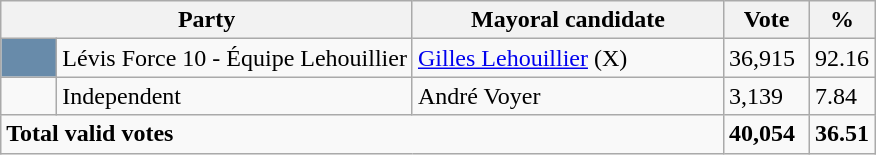<table class="wikitable">
<tr>
<th bgcolor="#DDDDFF" width="230px" colspan="2">Party</th>
<th bgcolor="#DDDDFF" width="200px">Mayoral candidate</th>
<th bgcolor="#DDDDFF" width="50px">Vote</th>
<th bgcolor="#DDDDFF" width="30px">%</th>
</tr>
<tr>
<td bgcolor=#688BAA width="30px"> </td>
<td>Lévis Force 10 - Équipe Lehouillier</td>
<td><a href='#'>Gilles Lehouillier</a> (X)</td>
<td>36,915</td>
<td>92.16</td>
</tr>
<tr>
<td> </td>
<td>Independent</td>
<td>André Voyer</td>
<td>3,139</td>
<td>7.84</td>
</tr>
<tr>
<td colspan="3"><strong>Total valid votes</strong></td>
<td><strong>40,054</strong></td>
<td><strong>36.51</strong></td>
</tr>
</table>
